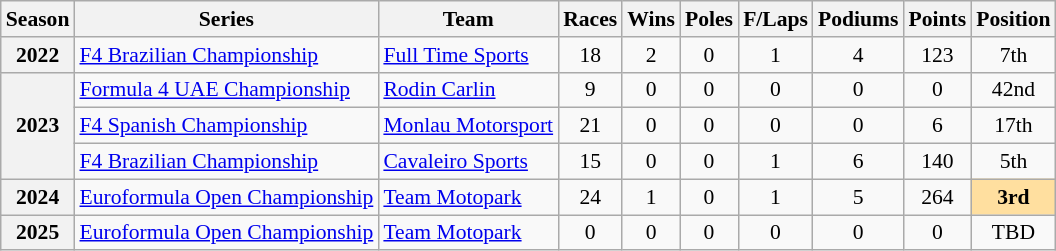<table class="wikitable" style="font-size: 90%; text-align:center">
<tr>
<th>Season</th>
<th>Series</th>
<th>Team</th>
<th>Races</th>
<th>Wins</th>
<th>Poles</th>
<th>F/Laps</th>
<th>Podiums</th>
<th>Points</th>
<th>Position</th>
</tr>
<tr>
<th>2022</th>
<td align=left><a href='#'>F4 Brazilian Championship</a></td>
<td align=left><a href='#'>Full Time Sports</a></td>
<td>18</td>
<td>2</td>
<td>0</td>
<td>1</td>
<td>4</td>
<td>123</td>
<td>7th</td>
</tr>
<tr>
<th rowspan="3">2023</th>
<td align=left><a href='#'>Formula 4 UAE Championship</a></td>
<td align=left><a href='#'>Rodin Carlin</a></td>
<td>9</td>
<td>0</td>
<td>0</td>
<td>0</td>
<td>0</td>
<td>0</td>
<td>42nd</td>
</tr>
<tr>
<td align=left><a href='#'>F4 Spanish Championship</a></td>
<td align=left><a href='#'>Monlau Motorsport</a></td>
<td>21</td>
<td>0</td>
<td>0</td>
<td>0</td>
<td>0</td>
<td>6</td>
<td>17th</td>
</tr>
<tr>
<td align=left><a href='#'>F4 Brazilian Championship</a></td>
<td align=left><a href='#'>Cavaleiro Sports</a></td>
<td>15</td>
<td>0</td>
<td>0</td>
<td>1</td>
<td>6</td>
<td>140</td>
<td>5th</td>
</tr>
<tr>
<th>2024</th>
<td align=left><a href='#'>Euroformula Open Championship</a></td>
<td align=left><a href='#'>Team Motopark</a></td>
<td>24</td>
<td>1</td>
<td>0</td>
<td>1</td>
<td>5</td>
<td>264</td>
<td style="background:#FFDF9F;"><strong>3rd</strong></td>
</tr>
<tr>
<th>2025</th>
<td align=left><a href='#'>Euroformula Open Championship</a></td>
<td align=left><a href='#'>Team Motopark</a></td>
<td>0</td>
<td>0</td>
<td>0</td>
<td>0</td>
<td>0</td>
<td>0</td>
<td>TBD</td>
</tr>
</table>
